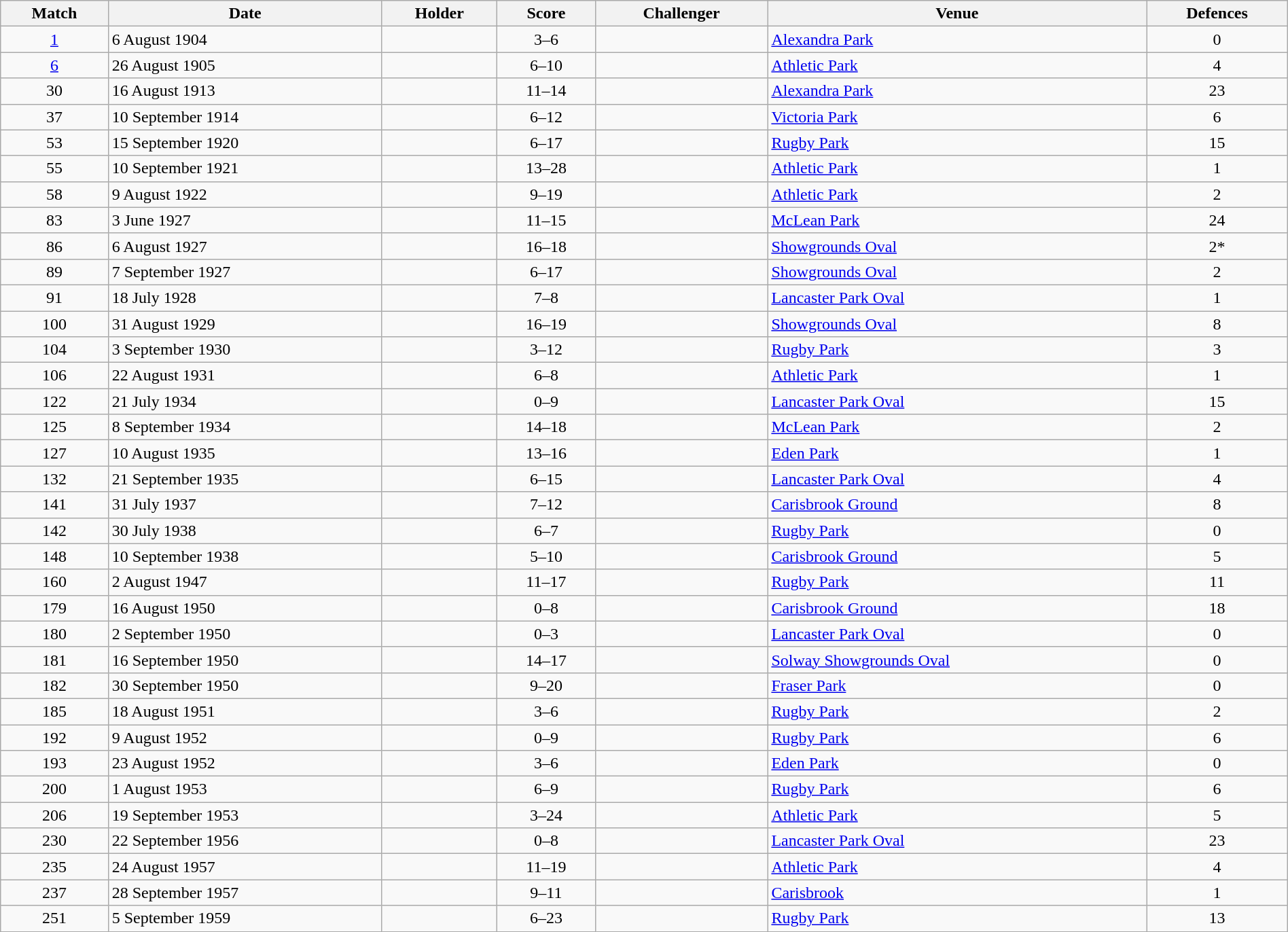<table class="wikitable sortable" style="text-align:center;width:100%">
<tr>
<th>Match</th>
<th>Date</th>
<th>Holder</th>
<th>Score</th>
<th>Challenger</th>
<th>Venue</th>
<th>Defences</th>
</tr>
<tr>
<td><a href='#'>1</a></td>
<td style="text-align:left">6 August 1904</td>
<td style="text-align:left"></td>
<td>3–6</td>
<td style="text-align:left"></td>
<td style="text-align:left"><a href='#'>Alexandra Park</a></td>
<td>0</td>
</tr>
<tr>
<td><a href='#'>6</a></td>
<td style="text-align:left">26 August 1905</td>
<td style="text-align:left"></td>
<td>6–10</td>
<td style="text-align:left"></td>
<td style="text-align:left"><a href='#'>Athletic Park</a></td>
<td>4</td>
</tr>
<tr>
<td>30</td>
<td style="text-align:left">16 August 1913</td>
<td style="text-align:left"></td>
<td>11–14</td>
<td style="text-align:left"></td>
<td style="text-align:left"><a href='#'>Alexandra Park</a></td>
<td>23</td>
</tr>
<tr>
<td>37</td>
<td style="text-align:left">10 September 1914</td>
<td style="text-align:left"></td>
<td>6–12</td>
<td style="text-align:left"></td>
<td style="text-align:left"><a href='#'>Victoria Park</a></td>
<td>6</td>
</tr>
<tr>
<td>53</td>
<td style="text-align:left">15 September 1920</td>
<td style="text-align:left"></td>
<td>6–17</td>
<td style="text-align:left"></td>
<td style="text-align:left"><a href='#'>Rugby Park</a></td>
<td>15</td>
</tr>
<tr>
<td>55</td>
<td style="text-align:left">10 September 1921</td>
<td style="text-align:left"></td>
<td>13–28</td>
<td style="text-align:left"></td>
<td style="text-align:left"><a href='#'>Athletic Park</a></td>
<td>1</td>
</tr>
<tr>
<td>58</td>
<td style="text-align:left">9 August 1922</td>
<td style="text-align:left"></td>
<td>9–19</td>
<td style="text-align:left"></td>
<td style="text-align:left"><a href='#'>Athletic Park</a></td>
<td>2</td>
</tr>
<tr>
<td>83</td>
<td style="text-align:left">3 June 1927</td>
<td style="text-align:left"></td>
<td>11–15</td>
<td style="text-align:left"></td>
<td style="text-align:left"><a href='#'>McLean Park</a></td>
<td>24</td>
</tr>
<tr>
<td>86</td>
<td style="text-align:left">6 August 1927</td>
<td style="text-align:left"></td>
<td>16–18</td>
<td style="text-align:left"></td>
<td style="text-align:left"><a href='#'>Showgrounds Oval</a></td>
<td>2*</td>
</tr>
<tr>
<td>89</td>
<td style="text-align:left">7 September 1927</td>
<td style="text-align:left"></td>
<td>6–17</td>
<td style="text-align:left"></td>
<td style="text-align:left"><a href='#'>Showgrounds Oval</a></td>
<td>2</td>
</tr>
<tr>
<td>91</td>
<td style="text-align:left">18 July 1928</td>
<td style="text-align:left"></td>
<td>7–8</td>
<td style="text-align:left"></td>
<td style="text-align:left"><a href='#'>Lancaster Park Oval</a></td>
<td>1</td>
</tr>
<tr>
<td>100</td>
<td style="text-align:left">31 August 1929</td>
<td style="text-align:left"></td>
<td>16–19</td>
<td style="text-align:left"></td>
<td style="text-align:left"><a href='#'>Showgrounds Oval</a></td>
<td>8</td>
</tr>
<tr>
<td>104</td>
<td style="text-align:left">3 September 1930</td>
<td style="text-align:left"></td>
<td>3–12</td>
<td style="text-align:left"></td>
<td style="text-align:left"><a href='#'>Rugby Park</a></td>
<td>3</td>
</tr>
<tr>
<td>106</td>
<td style="text-align:left">22 August 1931</td>
<td style="text-align:left"></td>
<td>6–8</td>
<td style="text-align:left"></td>
<td style="text-align:left"><a href='#'>Athletic Park</a></td>
<td>1</td>
</tr>
<tr>
<td>122</td>
<td style="text-align:left">21 July 1934</td>
<td style="text-align:left"></td>
<td>0–9</td>
<td style="text-align:left"></td>
<td style="text-align:left"><a href='#'>Lancaster Park Oval</a></td>
<td>15</td>
</tr>
<tr>
<td>125</td>
<td style="text-align:left">8 September 1934</td>
<td style="text-align:left"></td>
<td>14–18</td>
<td style="text-align:left"></td>
<td style="text-align:left"><a href='#'>McLean Park</a></td>
<td>2</td>
</tr>
<tr>
<td>127</td>
<td style="text-align:left">10 August 1935</td>
<td style="text-align:left"></td>
<td>13–16</td>
<td style="text-align:left"></td>
<td style="text-align:left"><a href='#'>Eden Park</a></td>
<td>1</td>
</tr>
<tr>
<td>132</td>
<td style="text-align:left">21 September 1935</td>
<td style="text-align:left"></td>
<td>6–15</td>
<td style="text-align:left"></td>
<td style="text-align:left"><a href='#'>Lancaster Park Oval</a></td>
<td>4</td>
</tr>
<tr>
<td>141</td>
<td style="text-align:left">31 July 1937</td>
<td style="text-align:left"></td>
<td>7–12</td>
<td style="text-align:left"></td>
<td style="text-align:left"><a href='#'>Carisbrook Ground</a></td>
<td>8</td>
</tr>
<tr>
<td>142</td>
<td style="text-align:left">30 July 1938</td>
<td style="text-align:left"></td>
<td>6–7</td>
<td style="text-align:left"></td>
<td style="text-align:left"><a href='#'>Rugby Park</a></td>
<td>0</td>
</tr>
<tr>
<td>148</td>
<td style="text-align:left">10 September 1938</td>
<td style="text-align:left"></td>
<td>5–10</td>
<td style="text-align:left"></td>
<td style="text-align:left"><a href='#'>Carisbrook Ground</a></td>
<td>5</td>
</tr>
<tr>
<td>160</td>
<td style="text-align:left">2 August 1947</td>
<td style="text-align:left"></td>
<td>11–17</td>
<td style="text-align:left"></td>
<td style="text-align:left"><a href='#'>Rugby Park</a></td>
<td>11</td>
</tr>
<tr>
<td>179</td>
<td style="text-align:left">16 August 1950</td>
<td style="text-align:left"></td>
<td>0–8</td>
<td style="text-align:left"></td>
<td style="text-align:left"><a href='#'>Carisbrook Ground</a></td>
<td>18</td>
</tr>
<tr>
<td>180</td>
<td style="text-align:left">2 September 1950</td>
<td style="text-align:left"></td>
<td>0–3</td>
<td style="text-align:left"></td>
<td style="text-align:left"><a href='#'>Lancaster Park Oval</a></td>
<td>0</td>
</tr>
<tr>
<td>181</td>
<td style="text-align:left">16 September 1950</td>
<td style="text-align:left"></td>
<td>14–17</td>
<td style="text-align:left"></td>
<td style="text-align:left"><a href='#'>Solway Showgrounds Oval</a></td>
<td>0</td>
</tr>
<tr>
<td>182</td>
<td style="text-align:left">30 September 1950</td>
<td style="text-align:left"></td>
<td>9–20</td>
<td style="text-align:left"></td>
<td style="text-align:left"><a href='#'>Fraser Park</a></td>
<td>0</td>
</tr>
<tr>
<td>185</td>
<td style="text-align:left">18 August 1951</td>
<td style="text-align:left"></td>
<td>3–6</td>
<td style="text-align:left"></td>
<td style="text-align:left"><a href='#'>Rugby Park</a></td>
<td>2</td>
</tr>
<tr>
<td>192</td>
<td style="text-align:left">9 August 1952</td>
<td style="text-align:left"></td>
<td>0–9</td>
<td style="text-align:left"></td>
<td style="text-align:left"><a href='#'>Rugby Park</a></td>
<td>6</td>
</tr>
<tr>
<td>193</td>
<td style="text-align:left">23 August 1952</td>
<td style="text-align:left"></td>
<td>3–6</td>
<td style="text-align:left"></td>
<td style="text-align:left"><a href='#'>Eden Park</a></td>
<td>0</td>
</tr>
<tr>
<td>200</td>
<td style="text-align:left">1 August 1953</td>
<td style="text-align:left"></td>
<td>6–9</td>
<td style="text-align:left"></td>
<td style="text-align:left"><a href='#'>Rugby Park</a></td>
<td>6</td>
</tr>
<tr>
<td>206</td>
<td style="text-align:left">19 September 1953</td>
<td style="text-align:left"></td>
<td>3–24</td>
<td style="text-align:left"></td>
<td style="text-align:left"><a href='#'>Athletic Park</a></td>
<td>5</td>
</tr>
<tr>
<td>230</td>
<td style="text-align:left">22 September 1956</td>
<td style="text-align:left"></td>
<td>0–8</td>
<td style="text-align:left"></td>
<td style="text-align:left"><a href='#'>Lancaster Park Oval</a></td>
<td>23</td>
</tr>
<tr>
<td>235</td>
<td style="text-align:left">24 August 1957</td>
<td style="text-align:left"></td>
<td>11–19</td>
<td style="text-align:left"></td>
<td style="text-align:left"><a href='#'>Athletic Park</a></td>
<td>4</td>
</tr>
<tr>
<td>237</td>
<td style="text-align:left">28 September 1957</td>
<td style="text-align:left"></td>
<td>9–11</td>
<td style="text-align:left"></td>
<td style="text-align:left"><a href='#'>Carisbrook</a></td>
<td>1</td>
</tr>
<tr>
<td>251</td>
<td style="text-align:left">5 September 1959</td>
<td style="text-align:left"></td>
<td>6–23</td>
<td style="text-align:left"></td>
<td style="text-align:left"><a href='#'>Rugby Park</a></td>
<td>13</td>
</tr>
</table>
